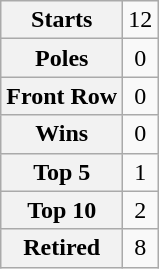<table class="wikitable" style="text-align:center">
<tr>
<th>Starts</th>
<td>12</td>
</tr>
<tr>
<th>Poles</th>
<td>0</td>
</tr>
<tr>
<th>Front Row</th>
<td>0</td>
</tr>
<tr>
<th>Wins</th>
<td>0</td>
</tr>
<tr>
<th>Top 5</th>
<td>1</td>
</tr>
<tr>
<th>Top 10</th>
<td>2</td>
</tr>
<tr>
<th>Retired</th>
<td>8</td>
</tr>
</table>
